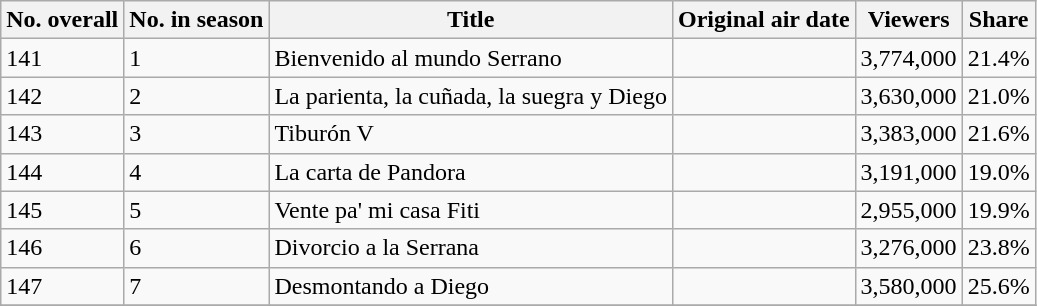<table class="wikitable">
<tr>
<th>No. overall</th>
<th>No. in season</th>
<th>Title</th>
<th>Original air date</th>
<th>Viewers</th>
<th>Share</th>
</tr>
<tr ---->
<td>141</td>
<td>1</td>
<td>Bienvenido al mundo Serrano</td>
<td></td>
<td>3,774,000</td>
<td>21.4%</td>
</tr>
<tr ---->
<td>142</td>
<td>2</td>
<td>La parienta, la cuñada, la suegra y Diego</td>
<td></td>
<td>3,630,000</td>
<td>21.0%</td>
</tr>
<tr ---->
<td>143</td>
<td>3</td>
<td>Tiburón V</td>
<td></td>
<td>3,383,000</td>
<td>21.6%</td>
</tr>
<tr ---->
<td>144</td>
<td>4</td>
<td>La carta de Pandora</td>
<td></td>
<td>3,191,000</td>
<td>19.0%</td>
</tr>
<tr ---->
<td>145</td>
<td>5</td>
<td>Vente pa' mi casa Fiti</td>
<td></td>
<td>2,955,000</td>
<td>19.9%</td>
</tr>
<tr ---->
<td>146</td>
<td>6</td>
<td>Divorcio a la Serrana</td>
<td></td>
<td>3,276,000</td>
<td>23.8%</td>
</tr>
<tr ---->
<td>147</td>
<td>7</td>
<td>Desmontando a Diego</td>
<td></td>
<td>3,580,000</td>
<td>25.6%</td>
</tr>
<tr>
</tr>
</table>
